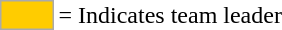<table>
<tr>
<td style="background:#fc0; border:1px solid #aaa; width:2em;"></td>
<td>= Indicates team leader</td>
</tr>
</table>
